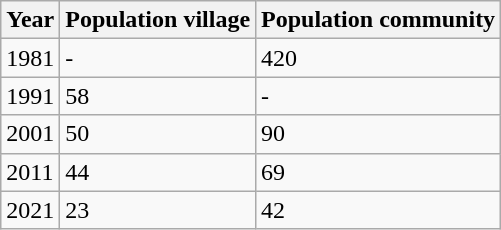<table class="wikitable">
<tr>
<th>Year</th>
<th>Population village</th>
<th>Population community</th>
</tr>
<tr>
<td>1981</td>
<td>-</td>
<td>420</td>
</tr>
<tr>
<td>1991</td>
<td>58</td>
<td>-</td>
</tr>
<tr>
<td>2001</td>
<td>50</td>
<td>90</td>
</tr>
<tr>
<td>2011</td>
<td>44</td>
<td>69</td>
</tr>
<tr>
<td>2021</td>
<td>23</td>
<td>42</td>
</tr>
</table>
